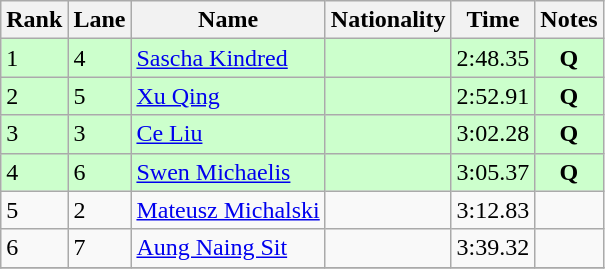<table class="wikitable">
<tr>
<th>Rank</th>
<th>Lane</th>
<th>Name</th>
<th>Nationality</th>
<th>Time</th>
<th>Notes</th>
</tr>
<tr style="background:#CCFFCC;">
<td>1</td>
<td>4</td>
<td><a href='#'>Sascha Kindred</a></td>
<td></td>
<td>2:48.35</td>
<td style="text-align:center;"><strong>Q</strong></td>
</tr>
<tr style="background:#CCFFCC;">
<td>2</td>
<td>5</td>
<td><a href='#'>Xu Qing</a></td>
<td></td>
<td>2:52.91</td>
<td style="text-align:center;"><strong>Q</strong></td>
</tr>
<tr style="background:#CCFFCC;">
<td>3</td>
<td>3</td>
<td><a href='#'>Ce Liu</a></td>
<td></td>
<td>3:02.28</td>
<td style="text-align:center;"><strong>Q</strong></td>
</tr>
<tr style="background:#CCFFCC;">
<td>4</td>
<td>6</td>
<td><a href='#'>Swen Michaelis</a></td>
<td></td>
<td>3:05.37</td>
<td style="text-align:center;"><strong>Q</strong></td>
</tr>
<tr>
<td>5</td>
<td>2</td>
<td><a href='#'>Mateusz Michalski</a></td>
<td></td>
<td>3:12.83</td>
<td></td>
</tr>
<tr>
<td>6</td>
<td>7</td>
<td><a href='#'>Aung Naing Sit</a></td>
<td></td>
<td>3:39.32</td>
<td></td>
</tr>
<tr>
</tr>
</table>
